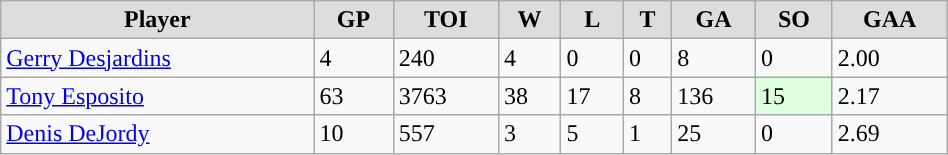<table class="wikitable" width="50%">
<tr align="center"  bgcolor="#dddddd">
<td><strong>Player</strong></td>
<td><strong>GP</strong></td>
<td><strong>TOI</strong></td>
<td><strong>W</strong></td>
<td><strong>L</strong></td>
<td><strong>T</strong></td>
<td><strong>GA</strong></td>
<td><strong>SO</strong></td>
<td><strong>GAA</strong></td>
</tr>
<tr>
<td><a href='#'>Gerry Desjardins</a></td>
<td>4</td>
<td>240</td>
<td>4</td>
<td>0</td>
<td>0</td>
<td>8</td>
<td>0</td>
<td>2.00</td>
</tr>
<tr>
<td><a href='#'>Tony Esposito</a></td>
<td>63</td>
<td>3763</td>
<td>38</td>
<td>17</td>
<td>8</td>
<td>136</td>
<td style="background:#DDFFDD;">15</td>
<td>2.17</td>
</tr>
<tr>
<td><a href='#'>Denis DeJordy</a></td>
<td>10</td>
<td>557</td>
<td>3</td>
<td>5</td>
<td>1</td>
<td>25</td>
<td>0</td>
<td>2.69</td>
</tr>
</table>
